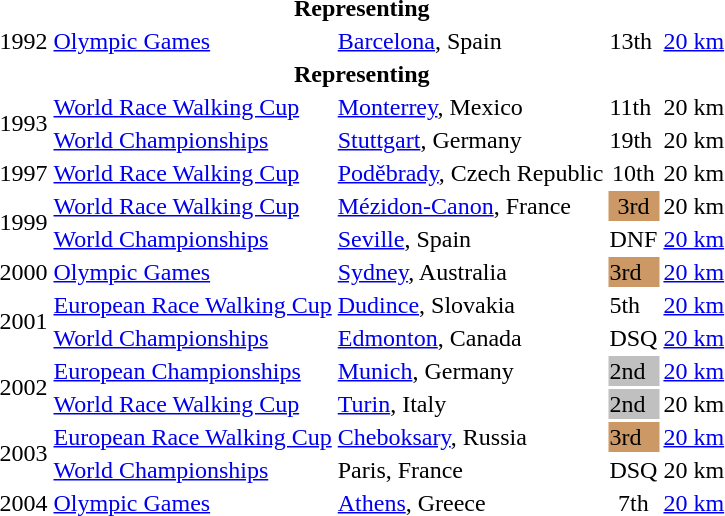<table>
<tr>
<th colspan="5">Representing </th>
</tr>
<tr>
<td>1992</td>
<td><a href='#'>Olympic Games</a></td>
<td><a href='#'>Barcelona</a>, Spain</td>
<td>13th</td>
<td><a href='#'>20 km</a></td>
</tr>
<tr>
<th colspan="5">Representing </th>
</tr>
<tr>
<td rowspan=2>1993</td>
<td><a href='#'>World Race Walking Cup</a></td>
<td><a href='#'>Monterrey</a>, Mexico</td>
<td>11th</td>
<td>20 km</td>
</tr>
<tr>
<td><a href='#'>World Championships</a></td>
<td><a href='#'>Stuttgart</a>, Germany</td>
<td>19th</td>
<td>20 km</td>
</tr>
<tr>
<td>1997</td>
<td><a href='#'>World Race Walking Cup</a></td>
<td><a href='#'>Poděbrady</a>, Czech Republic</td>
<td align="center">10th</td>
<td>20 km</td>
</tr>
<tr>
<td rowspan=2>1999</td>
<td><a href='#'>World Race Walking Cup</a></td>
<td><a href='#'>Mézidon-Canon</a>, France</td>
<td bgcolor="cc9966" align="center">3rd</td>
<td>20 km</td>
</tr>
<tr>
<td><a href='#'>World Championships</a></td>
<td><a href='#'>Seville</a>, Spain</td>
<td>DNF</td>
<td><a href='#'>20 km</a></td>
</tr>
<tr>
<td>2000</td>
<td><a href='#'>Olympic Games</a></td>
<td><a href='#'>Sydney</a>, Australia</td>
<td bgcolor="cc9966">3rd</td>
<td><a href='#'>20 km</a></td>
</tr>
<tr>
<td rowspan=2>2001</td>
<td><a href='#'>European Race Walking Cup</a></td>
<td><a href='#'>Dudince</a>, Slovakia</td>
<td>5th</td>
<td><a href='#'>20 km</a></td>
</tr>
<tr>
<td><a href='#'>World Championships</a></td>
<td><a href='#'>Edmonton</a>, Canada</td>
<td>DSQ</td>
<td><a href='#'>20 km</a></td>
</tr>
<tr>
<td rowspan=2>2002</td>
<td><a href='#'>European Championships</a></td>
<td><a href='#'>Munich</a>, Germany</td>
<td bgcolor="silver">2nd</td>
<td><a href='#'>20 km</a></td>
</tr>
<tr>
<td><a href='#'>World Race Walking Cup</a></td>
<td><a href='#'>Turin</a>, Italy</td>
<td bgcolor="silver">2nd</td>
<td>20 km</td>
</tr>
<tr>
<td rowspan=2>2003</td>
<td><a href='#'>European Race Walking Cup</a></td>
<td><a href='#'>Cheboksary</a>, Russia</td>
<td bgcolor="cc9966">3rd</td>
<td><a href='#'>20 km</a></td>
</tr>
<tr>
<td><a href='#'>World Championships</a></td>
<td>Paris, France</td>
<td>DSQ</td>
<td>20 km</td>
</tr>
<tr>
<td>2004</td>
<td><a href='#'>Olympic Games</a></td>
<td><a href='#'>Athens</a>, Greece</td>
<td align="center">7th</td>
<td><a href='#'>20 km</a></td>
</tr>
</table>
